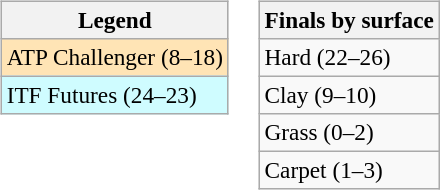<table>
<tr valign=top>
<td><br><table class=wikitable style=font-size:97%>
<tr>
<th>Legend</th>
</tr>
<tr bgcolor=moccasin>
<td>ATP Challenger (8–18)</td>
</tr>
<tr bgcolor=cffcff>
<td>ITF Futures (24–23)</td>
</tr>
</table>
</td>
<td><br><table class=wikitable style=font-size:97%>
<tr>
<th>Finals by surface</th>
</tr>
<tr>
<td>Hard (22–26)</td>
</tr>
<tr>
<td>Clay (9–10)</td>
</tr>
<tr>
<td>Grass (0–2)</td>
</tr>
<tr>
<td>Carpet (1–3)</td>
</tr>
</table>
</td>
</tr>
</table>
